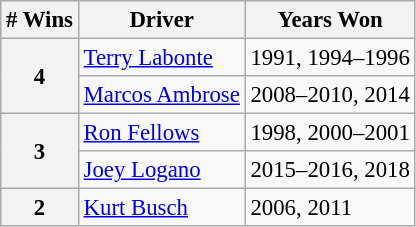<table class="wikitable" style="font-size: 95%;">
<tr>
<th># Wins</th>
<th>Driver</th>
<th>Years Won</th>
</tr>
<tr>
<th rowspan="2">4</th>
<td><a href='#'>Terry Labonte</a></td>
<td>1991, 1994–1996</td>
</tr>
<tr>
<td><a href='#'>Marcos Ambrose</a></td>
<td>2008–2010, 2014</td>
</tr>
<tr>
<th rowspan="2">3</th>
<td><a href='#'>Ron Fellows</a></td>
<td>1998, 2000–2001</td>
</tr>
<tr>
<td><a href='#'>Joey Logano</a></td>
<td>2015–2016, 2018</td>
</tr>
<tr>
<th>2</th>
<td><a href='#'>Kurt Busch</a></td>
<td>2006, 2011</td>
</tr>
</table>
